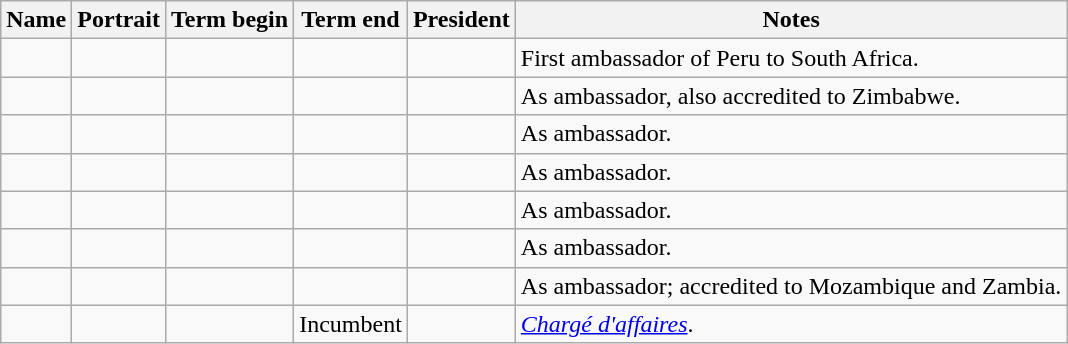<table class="wikitable sortable"  text-align:center;">
<tr>
<th>Name</th>
<th class="unsortable">Portrait</th>
<th>Term begin</th>
<th>Term end</th>
<th>President</th>
<th class="unsortable">Notes</th>
</tr>
<tr>
<td></td>
<td></td>
<td></td>
<td></td>
<td></td>
<td>First ambassador of Peru to South Africa.</td>
</tr>
<tr>
<td></td>
<td></td>
<td></td>
<td></td>
<td></td>
<td>As ambassador, also accredited to Zimbabwe.</td>
</tr>
<tr>
<td></td>
<td></td>
<td></td>
<td></td>
<td></td>
<td>As ambassador.</td>
</tr>
<tr>
<td></td>
<td></td>
<td></td>
<td></td>
<td></td>
<td>As ambassador.</td>
</tr>
<tr>
<td></td>
<td></td>
<td></td>
<td></td>
<td></td>
<td>As ambassador.</td>
</tr>
<tr>
<td></td>
<td></td>
<td></td>
<td></td>
<td></td>
<td>As ambassador.</td>
</tr>
<tr>
<td></td>
<td></td>
<td></td>
<td></td>
<td></td>
<td>As ambassador; accredited to Mozambique and Zambia.</td>
</tr>
<tr>
<td></td>
<td></td>
<td></td>
<td>Incumbent</td>
<td></td>
<td><em><a href='#'>Chargé d'affaires</a></em>.</td>
</tr>
</table>
